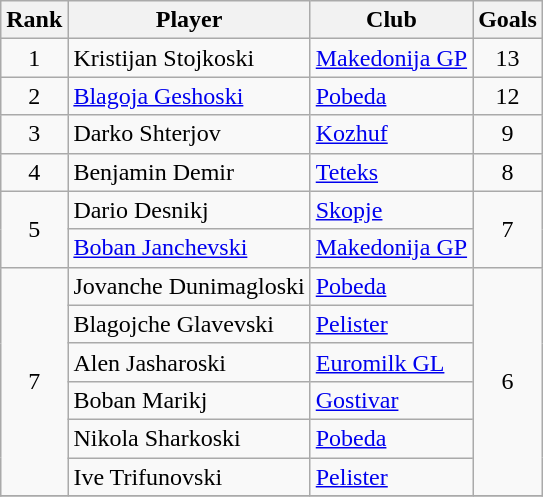<table class="wikitable" style="text-align:center">
<tr>
<th>Rank</th>
<th>Player</th>
<th>Club</th>
<th>Goals</th>
</tr>
<tr>
<td>1</td>
<td align="left"> Kristijan Stojkoski</td>
<td align="left"><a href='#'>Makedonija GP</a></td>
<td>13</td>
</tr>
<tr>
<td>2</td>
<td align="left"> <a href='#'>Blagoja Geshoski</a></td>
<td align="left"><a href='#'>Pobeda</a></td>
<td>12</td>
</tr>
<tr>
<td>3</td>
<td align="left"> Darko Shterjov</td>
<td align="left"><a href='#'>Kozhuf</a></td>
<td>9</td>
</tr>
<tr>
<td>4</td>
<td align="left"> Benjamin Demir</td>
<td align="left"><a href='#'>Teteks</a></td>
<td>8</td>
</tr>
<tr>
<td rowspan="2">5</td>
<td align="left"> Dario Desnikj</td>
<td align="left"><a href='#'>Skopje</a></td>
<td rowspan="2">7</td>
</tr>
<tr>
<td align="left"> <a href='#'>Boban Janchevski</a></td>
<td align="left"><a href='#'>Makedonija GP</a></td>
</tr>
<tr>
<td rowspan="6">7</td>
<td align="left"> Jovanche Dunimagloski</td>
<td align="left"><a href='#'>Pobeda</a></td>
<td rowspan="6">6</td>
</tr>
<tr>
<td align="left"> Blagojche Glavevski</td>
<td align="left"><a href='#'>Pelister</a></td>
</tr>
<tr>
<td align="left"> Alen Jasharoski</td>
<td align="left"><a href='#'>Euromilk GL</a></td>
</tr>
<tr>
<td align="left"> Boban Marikj</td>
<td align="left"><a href='#'>Gostivar</a></td>
</tr>
<tr>
<td align="left"> Nikola Sharkoski</td>
<td align="left"><a href='#'>Pobeda</a></td>
</tr>
<tr>
<td align="left"> Ive Trifunovski</td>
<td align="left"><a href='#'>Pelister</a></td>
</tr>
<tr>
</tr>
</table>
